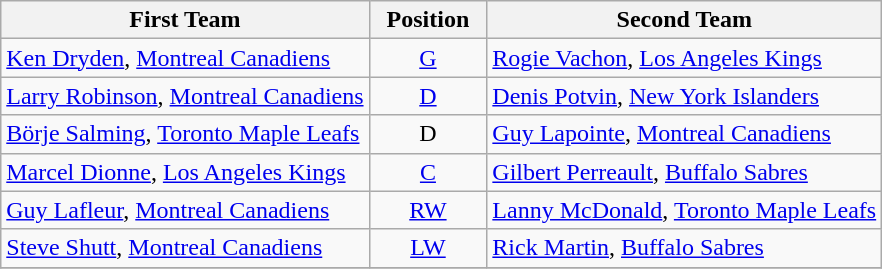<table class="wikitable">
<tr>
<th>First Team</th>
<th>  Position  </th>
<th>Second Team</th>
</tr>
<tr>
<td><a href='#'>Ken Dryden</a>, <a href='#'>Montreal Canadiens</a></td>
<td align=center><a href='#'>G</a></td>
<td><a href='#'>Rogie Vachon</a>, <a href='#'>Los Angeles Kings</a></td>
</tr>
<tr>
<td><a href='#'>Larry Robinson</a>, <a href='#'>Montreal Canadiens</a></td>
<td align=center><a href='#'>D</a></td>
<td><a href='#'>Denis Potvin</a>, <a href='#'>New York Islanders</a></td>
</tr>
<tr>
<td><a href='#'>Börje Salming</a>, <a href='#'>Toronto Maple Leafs</a></td>
<td align=center>D</td>
<td><a href='#'>Guy Lapointe</a>, <a href='#'>Montreal Canadiens</a></td>
</tr>
<tr>
<td><a href='#'>Marcel Dionne</a>, <a href='#'>Los Angeles Kings</a></td>
<td align=center><a href='#'>C</a></td>
<td><a href='#'>Gilbert Perreault</a>, <a href='#'>Buffalo Sabres</a></td>
</tr>
<tr>
<td><a href='#'>Guy Lafleur</a>, <a href='#'>Montreal Canadiens</a></td>
<td align=center><a href='#'>RW</a></td>
<td><a href='#'>Lanny McDonald</a>, <a href='#'>Toronto Maple Leafs</a></td>
</tr>
<tr>
<td><a href='#'>Steve Shutt</a>, <a href='#'>Montreal Canadiens</a></td>
<td align=center><a href='#'>LW</a></td>
<td><a href='#'>Rick Martin</a>, <a href='#'>Buffalo Sabres</a></td>
</tr>
<tr>
</tr>
</table>
